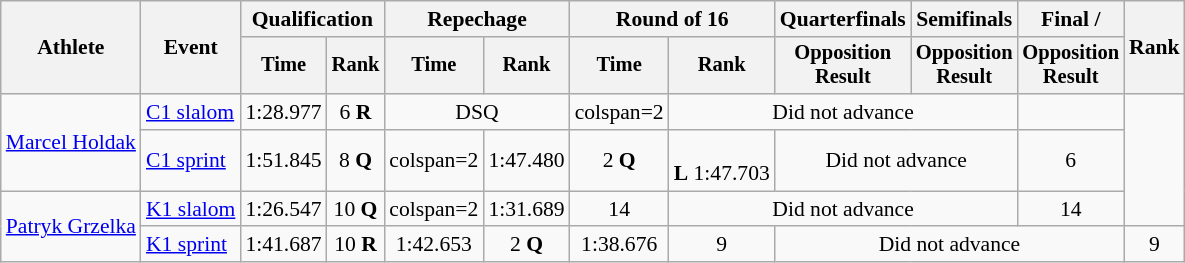<table class="wikitable" style="font-size:90%;">
<tr>
<th rowspan=2>Athlete</th>
<th rowspan=2>Event</th>
<th colspan=2>Qualification</th>
<th colspan=2>Repechage</th>
<th colspan=2>Round of 16</th>
<th>Quarterfinals</th>
<th>Semifinals</th>
<th>Final / </th>
<th rowspan=2>Rank</th>
</tr>
<tr style="font-size:95%">
<th>Time</th>
<th>Rank</th>
<th>Time</th>
<th>Rank</th>
<th>Time</th>
<th>Rank</th>
<th>Opposition <br>Result</th>
<th>Opposition <br>Result</th>
<th>Opposition <br>Result</th>
</tr>
<tr align=center>
<td rowspan=2 align=left><a href='#'>Marcel Holdak</a></td>
<td align=left><a href='#'>C1 slalom</a></td>
<td>1:28.977</td>
<td>6 <strong>R</strong></td>
<td colspan=2>DSQ</td>
<td>colspan=2 </td>
<td colspan=3>Did not advance</td>
<td></td>
</tr>
<tr align=center>
<td align=left><a href='#'>C1 sprint</a></td>
<td>1:51.845</td>
<td>8 <strong>Q</strong></td>
<td>colspan=2 </td>
<td>1:47.480</td>
<td>2 <strong>Q</strong></td>
<td><br><strong>L</strong> 1:47.703</td>
<td colspan=2>Did not advance</td>
<td>6</td>
</tr>
<tr align=center>
<td rowspan=2 align=left><a href='#'>Patryk Grzelka</a></td>
<td align=left><a href='#'>K1 slalom</a></td>
<td>1:26.547</td>
<td>10 <strong>Q</strong></td>
<td>colspan=2 </td>
<td>1:31.689</td>
<td>14</td>
<td colspan=3>Did not advance</td>
<td>14</td>
</tr>
<tr align=center>
<td align=left><a href='#'>K1 sprint</a></td>
<td>1:41.687</td>
<td>10 <strong>R</strong></td>
<td>1:42.653</td>
<td>2 <strong>Q</strong></td>
<td>1:38.676</td>
<td>9</td>
<td colspan=3>Did not advance</td>
<td>9</td>
</tr>
</table>
